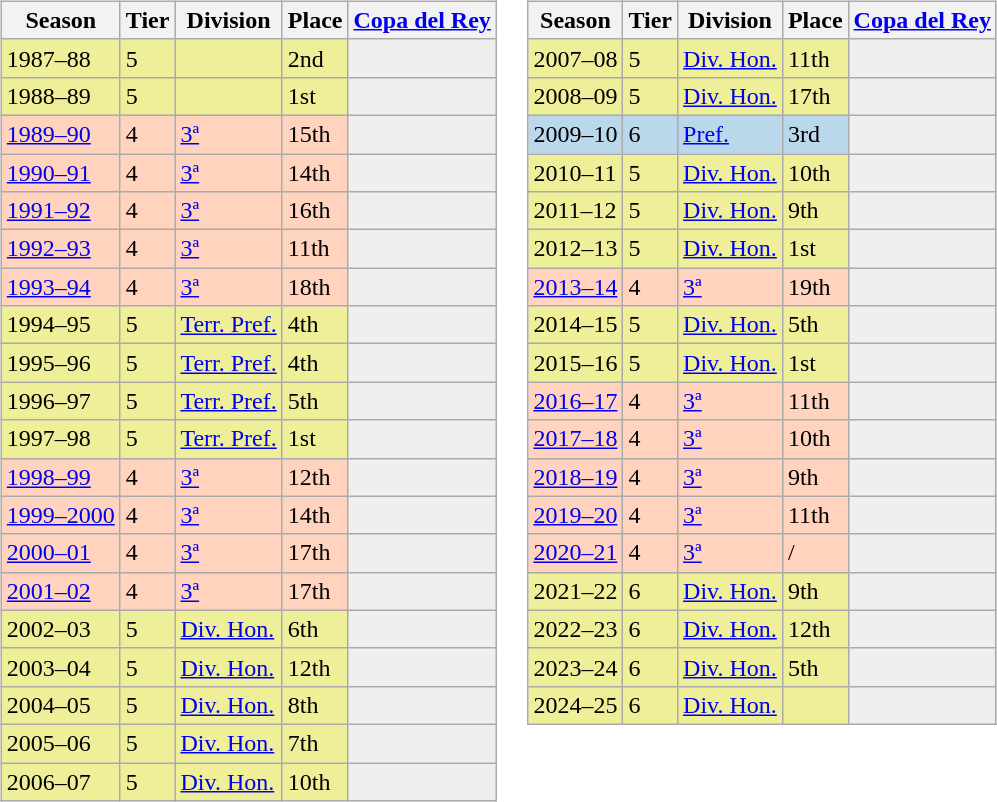<table>
<tr>
<td valign="top" width=0%><br><table class="wikitable">
<tr style="background:#f0f6fa;">
<th>Season</th>
<th>Tier</th>
<th>Division</th>
<th>Place</th>
<th><a href='#'>Copa del Rey</a></th>
</tr>
<tr>
<td style="background:#EFEF99;">1987–88</td>
<td style="background:#EFEF99;">5</td>
<td style="background:#EFEF99;"></td>
<td style="background:#EFEF99;">2nd</td>
<th style="background:#efefef;"></th>
</tr>
<tr>
<td style="background:#EFEF99;">1988–89</td>
<td style="background:#EFEF99;">5</td>
<td style="background:#EFEF99;"></td>
<td style="background:#EFEF99;">1st</td>
<th style="background:#efefef;"></th>
</tr>
<tr>
<td style="background:#FFD3BD;"><a href='#'>1989–90</a></td>
<td style="background:#FFD3BD;">4</td>
<td style="background:#FFD3BD;"><a href='#'>3ª</a></td>
<td style="background:#FFD3BD;">15th</td>
<td style="background:#efefef;"></td>
</tr>
<tr>
<td style="background:#FFD3BD;"><a href='#'>1990–91</a></td>
<td style="background:#FFD3BD;">4</td>
<td style="background:#FFD3BD;"><a href='#'>3ª</a></td>
<td style="background:#FFD3BD;">14th</td>
<td style="background:#efefef;"></td>
</tr>
<tr>
<td style="background:#FFD3BD;"><a href='#'>1991–92</a></td>
<td style="background:#FFD3BD;">4</td>
<td style="background:#FFD3BD;"><a href='#'>3ª</a></td>
<td style="background:#FFD3BD;">16th</td>
<td style="background:#efefef;"></td>
</tr>
<tr>
<td style="background:#FFD3BD;"><a href='#'>1992–93</a></td>
<td style="background:#FFD3BD;">4</td>
<td style="background:#FFD3BD;"><a href='#'>3ª</a></td>
<td style="background:#FFD3BD;">11th</td>
<td style="background:#efefef;"></td>
</tr>
<tr>
<td style="background:#FFD3BD;"><a href='#'>1993–94</a></td>
<td style="background:#FFD3BD;">4</td>
<td style="background:#FFD3BD;"><a href='#'>3ª</a></td>
<td style="background:#FFD3BD;">18th</td>
<td style="background:#efefef;"></td>
</tr>
<tr>
<td style="background:#EFEF99;">1994–95</td>
<td style="background:#EFEF99;">5</td>
<td style="background:#EFEF99;"><a href='#'>Terr. Pref.</a></td>
<td style="background:#EFEF99;">4th</td>
<th style="background:#efefef;"></th>
</tr>
<tr>
<td style="background:#EFEF99;">1995–96</td>
<td style="background:#EFEF99;">5</td>
<td style="background:#EFEF99;"><a href='#'>Terr. Pref.</a></td>
<td style="background:#EFEF99;">4th</td>
<th style="background:#efefef;"></th>
</tr>
<tr>
<td style="background:#EFEF99;">1996–97</td>
<td style="background:#EFEF99;">5</td>
<td style="background:#EFEF99;"><a href='#'>Terr. Pref.</a></td>
<td style="background:#EFEF99;">5th</td>
<th style="background:#efefef;"></th>
</tr>
<tr>
<td style="background:#EFEF99;">1997–98</td>
<td style="background:#EFEF99;">5</td>
<td style="background:#EFEF99;"><a href='#'>Terr. Pref.</a></td>
<td style="background:#EFEF99;">1st</td>
<th style="background:#efefef;"></th>
</tr>
<tr>
<td style="background:#FFD3BD;"><a href='#'>1998–99</a></td>
<td style="background:#FFD3BD;">4</td>
<td style="background:#FFD3BD;"><a href='#'>3ª</a></td>
<td style="background:#FFD3BD;">12th</td>
<td style="background:#efefef;"></td>
</tr>
<tr>
<td style="background:#FFD3BD;"><a href='#'>1999–2000</a></td>
<td style="background:#FFD3BD;">4</td>
<td style="background:#FFD3BD;"><a href='#'>3ª</a></td>
<td style="background:#FFD3BD;">14th</td>
<td style="background:#efefef;"></td>
</tr>
<tr>
<td style="background:#FFD3BD;"><a href='#'>2000–01</a></td>
<td style="background:#FFD3BD;">4</td>
<td style="background:#FFD3BD;"><a href='#'>3ª</a></td>
<td style="background:#FFD3BD;">17th</td>
<td style="background:#efefef;"></td>
</tr>
<tr>
<td style="background:#FFD3BD;"><a href='#'>2001–02</a></td>
<td style="background:#FFD3BD;">4</td>
<td style="background:#FFD3BD;"><a href='#'>3ª</a></td>
<td style="background:#FFD3BD;">17th</td>
<td style="background:#efefef;"></td>
</tr>
<tr>
<td style="background:#EFEF99;">2002–03</td>
<td style="background:#EFEF99;">5</td>
<td style="background:#EFEF99;"><a href='#'>Div. Hon.</a></td>
<td style="background:#EFEF99;">6th</td>
<th style="background:#efefef;"></th>
</tr>
<tr>
<td style="background:#EFEF99;">2003–04</td>
<td style="background:#EFEF99;">5</td>
<td style="background:#EFEF99;"><a href='#'>Div. Hon.</a></td>
<td style="background:#EFEF99;">12th</td>
<th style="background:#efefef;"></th>
</tr>
<tr>
<td style="background:#EFEF99;">2004–05</td>
<td style="background:#EFEF99;">5</td>
<td style="background:#EFEF99;"><a href='#'>Div. Hon.</a></td>
<td style="background:#EFEF99;">8th</td>
<th style="background:#efefef;"></th>
</tr>
<tr>
<td style="background:#EFEF99;">2005–06</td>
<td style="background:#EFEF99;">5</td>
<td style="background:#EFEF99;"><a href='#'>Div. Hon.</a></td>
<td style="background:#EFEF99;">7th</td>
<th style="background:#efefef;"></th>
</tr>
<tr>
<td style="background:#EFEF99;">2006–07</td>
<td style="background:#EFEF99;">5</td>
<td style="background:#EFEF99;"><a href='#'>Div. Hon.</a></td>
<td style="background:#EFEF99;">10th</td>
<th style="background:#efefef;"></th>
</tr>
</table>
</td>
<td valign="top" width=0%><br><table class="wikitable">
<tr style="background:#f0f6fa;">
<th>Season</th>
<th>Tier</th>
<th>Division</th>
<th>Place</th>
<th><a href='#'>Copa del Rey</a></th>
</tr>
<tr>
<td style="background:#EFEF99;">2007–08</td>
<td style="background:#EFEF99;">5</td>
<td style="background:#EFEF99;"><a href='#'>Div. Hon.</a></td>
<td style="background:#EFEF99;">11th</td>
<th style="background:#efefef;"></th>
</tr>
<tr>
<td style="background:#EFEF99;">2008–09</td>
<td style="background:#EFEF99;">5</td>
<td style="background:#EFEF99;"><a href='#'>Div. Hon.</a></td>
<td style="background:#EFEF99;">17th</td>
<th style="background:#efefef;"></th>
</tr>
<tr>
<td style="background:#BBD7EC;">2009–10</td>
<td style="background:#BBD7EC;">6</td>
<td style="background:#BBD7EC;"><a href='#'>Pref.</a></td>
<td style="background:#BBD7EC;">3rd</td>
<th style="background:#efefef;"></th>
</tr>
<tr>
<td style="background:#EFEF99;">2010–11</td>
<td style="background:#EFEF99;">5</td>
<td style="background:#EFEF99;"><a href='#'>Div. Hon.</a></td>
<td style="background:#EFEF99;">10th</td>
<th style="background:#efefef;"></th>
</tr>
<tr>
<td style="background:#EFEF99;">2011–12</td>
<td style="background:#EFEF99;">5</td>
<td style="background:#EFEF99;"><a href='#'>Div. Hon.</a></td>
<td style="background:#EFEF99;">9th</td>
<th style="background:#efefef;"></th>
</tr>
<tr>
<td style="background:#EFEF99;">2012–13</td>
<td style="background:#EFEF99;">5</td>
<td style="background:#EFEF99;"><a href='#'>Div. Hon.</a></td>
<td style="background:#EFEF99;">1st</td>
<th style="background:#efefef;"></th>
</tr>
<tr>
<td style="background:#FFD3BD;"><a href='#'>2013–14</a></td>
<td style="background:#FFD3BD;">4</td>
<td style="background:#FFD3BD;"><a href='#'>3ª</a></td>
<td style="background:#FFD3BD;">19th</td>
<td style="background:#efefef;"></td>
</tr>
<tr>
<td style="background:#EFEF99;">2014–15</td>
<td style="background:#EFEF99;">5</td>
<td style="background:#EFEF99;"><a href='#'>Div. Hon.</a></td>
<td style="background:#EFEF99;">5th</td>
<th style="background:#efefef;"></th>
</tr>
<tr>
<td style="background:#EFEF99;">2015–16</td>
<td style="background:#EFEF99;">5</td>
<td style="background:#EFEF99;"><a href='#'>Div. Hon.</a></td>
<td style="background:#EFEF99;">1st</td>
<th style="background:#efefef;"></th>
</tr>
<tr>
<td style="background:#FFD3BD;"><a href='#'>2016–17</a></td>
<td style="background:#FFD3BD;">4</td>
<td style="background:#FFD3BD;"><a href='#'>3ª</a></td>
<td style="background:#FFD3BD;">11th</td>
<td style="background:#efefef;"></td>
</tr>
<tr>
<td style="background:#FFD3BD;"><a href='#'>2017–18</a></td>
<td style="background:#FFD3BD;">4</td>
<td style="background:#FFD3BD;"><a href='#'>3ª</a></td>
<td style="background:#FFD3BD;">10th</td>
<td style="background:#efefef;"></td>
</tr>
<tr>
<td style="background:#FFD3BD;"><a href='#'>2018–19</a></td>
<td style="background:#FFD3BD;">4</td>
<td style="background:#FFD3BD;"><a href='#'>3ª</a></td>
<td style="background:#FFD3BD;">9th</td>
<td style="background:#efefef;"></td>
</tr>
<tr>
<td style="background:#FFD3BD;"><a href='#'>2019–20</a></td>
<td style="background:#FFD3BD;">4</td>
<td style="background:#FFD3BD;"><a href='#'>3ª</a></td>
<td style="background:#FFD3BD;">11th</td>
<td style="background:#efefef;"></td>
</tr>
<tr>
<td style="background:#FFD3BD;"><a href='#'>2020–21</a></td>
<td style="background:#FFD3BD;">4</td>
<td style="background:#FFD3BD;"><a href='#'>3ª</a></td>
<td style="background:#FFD3BD;"> / </td>
<td style="background:#efefef;"></td>
</tr>
<tr>
<td style="background:#EFEF99;">2021–22</td>
<td style="background:#EFEF99;">6</td>
<td style="background:#EFEF99;"><a href='#'>Div. Hon.</a></td>
<td style="background:#EFEF99;">9th</td>
<th style="background:#efefef;"></th>
</tr>
<tr>
<td style="background:#EFEF99;">2022–23</td>
<td style="background:#EFEF99;">6</td>
<td style="background:#EFEF99;"><a href='#'>Div. Hon.</a></td>
<td style="background:#EFEF99;">12th</td>
<th style="background:#efefef;"></th>
</tr>
<tr>
<td style="background:#EFEF99;">2023–24</td>
<td style="background:#EFEF99;">6</td>
<td style="background:#EFEF99;"><a href='#'>Div. Hon.</a></td>
<td style="background:#EFEF99;">5th</td>
<th style="background:#efefef;"></th>
</tr>
<tr>
<td style="background:#EFEF99;">2024–25</td>
<td style="background:#EFEF99;">6</td>
<td style="background:#EFEF99;"><a href='#'>Div. Hon.</a></td>
<td style="background:#EFEF99;"></td>
<th style="background:#efefef;"></th>
</tr>
</table>
</td>
</tr>
</table>
